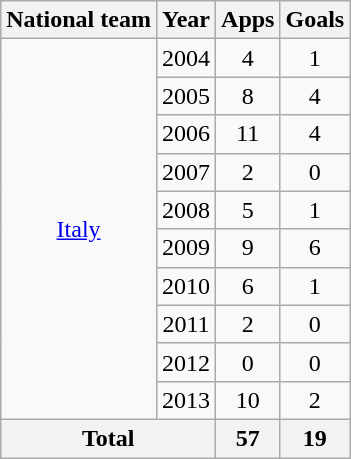<table class="wikitable" style="text-align:center">
<tr>
<th>National team</th>
<th>Year</th>
<th>Apps</th>
<th>Goals</th>
</tr>
<tr>
<td rowspan="10"><a href='#'>Italy</a></td>
<td>2004</td>
<td>4</td>
<td>1</td>
</tr>
<tr>
<td>2005</td>
<td>8</td>
<td>4</td>
</tr>
<tr>
<td>2006</td>
<td>11</td>
<td>4</td>
</tr>
<tr>
<td>2007</td>
<td>2</td>
<td>0</td>
</tr>
<tr>
<td>2008</td>
<td>5</td>
<td>1</td>
</tr>
<tr>
<td>2009</td>
<td>9</td>
<td>6</td>
</tr>
<tr>
<td>2010</td>
<td>6</td>
<td>1</td>
</tr>
<tr>
<td>2011</td>
<td>2</td>
<td>0</td>
</tr>
<tr>
<td>2012</td>
<td>0</td>
<td>0</td>
</tr>
<tr>
<td>2013</td>
<td>10</td>
<td>2</td>
</tr>
<tr>
<th colspan="2">Total</th>
<th>57</th>
<th>19</th>
</tr>
</table>
